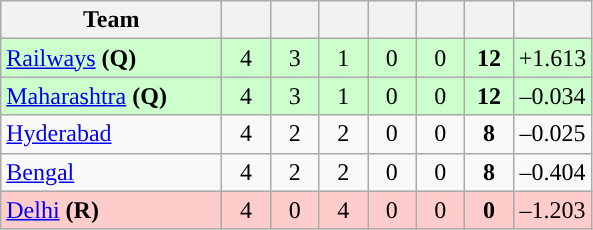<table class="wikitable" style="text-align:center">
<tr>
<th style="width:140px;">Team</th>
<th style="width:25px;"></th>
<th style="width:25px;"></th>
<th style="width:25px;"></th>
<th style="width:25px;"></th>
<th style="width:25px;"></th>
<th style="width:25px;"></th>
<th style="width:40px;"></th>
</tr>
<tr style="background:#cfc;">
<td style="text-align:left"><a href='#'>Railways</a> <strong>(Q)</strong></td>
<td>4</td>
<td>3</td>
<td>1</td>
<td>0</td>
<td>0</td>
<td><strong>12</strong></td>
<td>+1.613</td>
</tr>
<tr style="background:#cfc;">
<td style="text-align:left"><a href='#'>Maharashtra</a> <strong>(Q)</strong></td>
<td>4</td>
<td>3</td>
<td>1</td>
<td>0</td>
<td>0</td>
<td><strong>12</strong></td>
<td>–0.034</td>
</tr>
<tr>
<td style="text-align:left"><a href='#'>Hyderabad</a></td>
<td>4</td>
<td>2</td>
<td>2</td>
<td>0</td>
<td>0</td>
<td><strong>8</strong></td>
<td>–0.025</td>
</tr>
<tr>
<td style="text-align:left"><a href='#'>Bengal</a></td>
<td>4</td>
<td>2</td>
<td>2</td>
<td>0</td>
<td>0</td>
<td><strong>8</strong></td>
<td>–0.404</td>
</tr>
<tr style="background:#FFCCCC">
<td style="text-align:left"><a href='#'>Delhi</a> <strong>(R)</strong></td>
<td>4</td>
<td>0</td>
<td>4</td>
<td>0</td>
<td>0</td>
<td><strong>0</strong></td>
<td>–1.203</td>
</tr>
</table>
